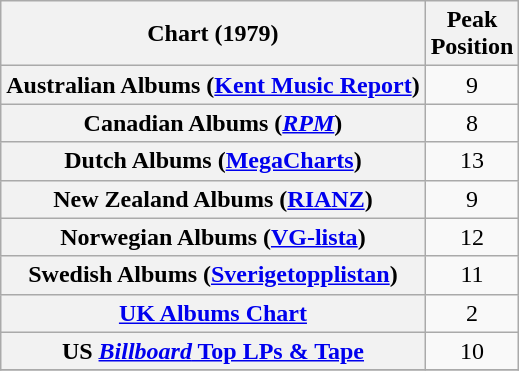<table class="wikitable sortable plainrowheaders">
<tr>
<th scope="col">Chart (1979)</th>
<th scope="col">Peak<br>Position</th>
</tr>
<tr>
<th scope="row">Australian Albums (<a href='#'>Kent Music Report</a>)</th>
<td align="center">9</td>
</tr>
<tr>
<th scope="row">Canadian Albums (<em><a href='#'>RPM</a></em>)</th>
<td align="center">8</td>
</tr>
<tr>
<th scope="row">Dutch Albums (<a href='#'>MegaCharts</a>)</th>
<td align="center">13</td>
</tr>
<tr>
<th scope="row">New Zealand Albums (<a href='#'>RIANZ</a>)</th>
<td align="center">9</td>
</tr>
<tr>
<th scope="row">Norwegian Albums (<a href='#'>VG-lista</a>)</th>
<td align="center">12</td>
</tr>
<tr>
<th scope="row">Swedish Albums (<a href='#'>Sverigetopplistan</a>)</th>
<td align="center">11</td>
</tr>
<tr>
<th scope="row"><a href='#'>UK Albums Chart</a></th>
<td align="center">2</td>
</tr>
<tr>
<th scope="row">US <a href='#'><em>Billboard</em> Top LPs & Tape</a></th>
<td align="center">10</td>
</tr>
<tr>
</tr>
</table>
